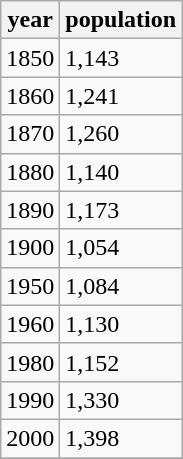<table class="wikitable">
<tr>
<th>year</th>
<th>population</th>
</tr>
<tr>
<td>1850</td>
<td>1,143</td>
</tr>
<tr>
<td>1860</td>
<td>1,241</td>
</tr>
<tr>
<td>1870</td>
<td>1,260</td>
</tr>
<tr>
<td>1880</td>
<td>1,140</td>
</tr>
<tr>
<td>1890</td>
<td>1,173</td>
</tr>
<tr>
<td>1900</td>
<td>1,054</td>
</tr>
<tr>
<td>1950</td>
<td>1,084</td>
</tr>
<tr>
<td>1960</td>
<td>1,130</td>
</tr>
<tr>
<td>1980</td>
<td>1,152</td>
</tr>
<tr>
<td>1990</td>
<td>1,330</td>
</tr>
<tr>
<td>2000</td>
<td>1,398</td>
</tr>
<tr>
</tr>
</table>
